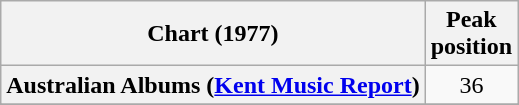<table class="wikitable plainrowheaders">
<tr>
<th scope="col">Chart (1977)</th>
<th scope="col">Peak<br>position</th>
</tr>
<tr>
<th scope=row>Australian Albums (<a href='#'>Kent Music Report</a>)</th>
<td align="center">36</td>
</tr>
<tr>
</tr>
<tr>
</tr>
<tr>
</tr>
</table>
